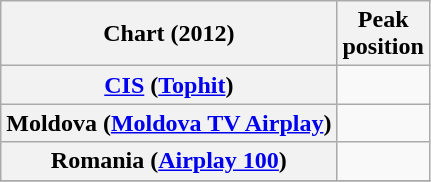<table class="wikitable plainrowheaders sortable">
<tr>
<th>Chart (2012)</th>
<th>Peak<br>position</th>
</tr>
<tr>
<th scope="row"><a href='#'>CIS</a> (<a href='#'>Tophit</a>)</th>
<td></td>
</tr>
<tr>
<th scope="row">Moldova (<a href='#'>Moldova TV Airplay</a>)</th>
<td></td>
</tr>
<tr>
<th scope="row">Romania (<a href='#'>Airplay 100</a>)</th>
<td></td>
</tr>
<tr>
</tr>
</table>
